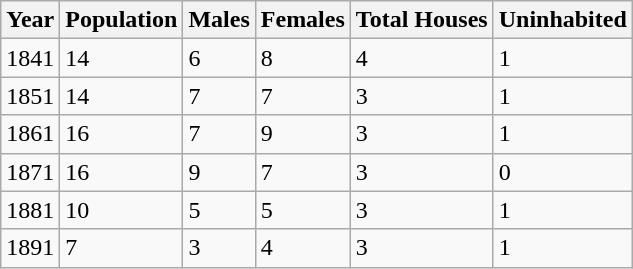<table class="wikitable">
<tr>
<th>Year</th>
<th>Population</th>
<th>Males</th>
<th>Females</th>
<th>Total Houses</th>
<th>Uninhabited</th>
</tr>
<tr>
<td>1841</td>
<td>14</td>
<td>6</td>
<td>8</td>
<td>4</td>
<td>1</td>
</tr>
<tr>
<td>1851</td>
<td>14</td>
<td>7</td>
<td>7</td>
<td>3</td>
<td>1</td>
</tr>
<tr>
<td>1861</td>
<td>16</td>
<td>7</td>
<td>9</td>
<td>3</td>
<td>1</td>
</tr>
<tr>
<td>1871</td>
<td>16</td>
<td>9</td>
<td>7</td>
<td>3</td>
<td>0</td>
</tr>
<tr>
<td>1881</td>
<td>10</td>
<td>5</td>
<td>5</td>
<td>3</td>
<td>1</td>
</tr>
<tr>
<td>1891</td>
<td>7</td>
<td>3</td>
<td>4</td>
<td>3</td>
<td>1</td>
</tr>
</table>
